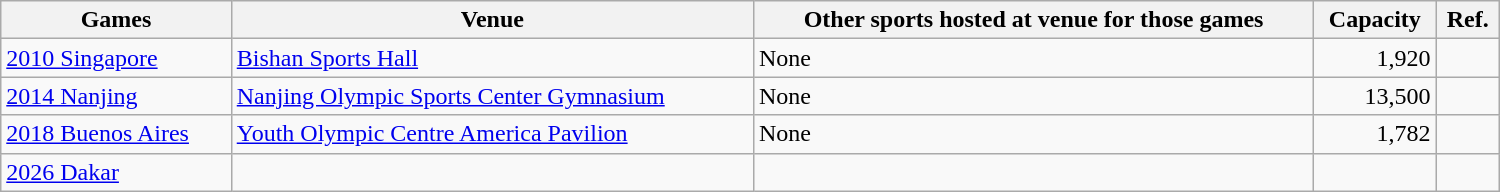<table class="wikitable sortable" width="1000px">
<tr>
<th>Games</th>
<th>Venue</th>
<th>Other sports hosted at venue for those games</th>
<th>Capacity</th>
<th>Ref.</th>
</tr>
<tr>
<td><a href='#'>2010 Singapore</a></td>
<td><a href='#'>Bishan Sports Hall</a></td>
<td>None</td>
<td align="right">1,920</td>
<td align="center"></td>
</tr>
<tr>
<td><a href='#'>2014 Nanjing</a></td>
<td><a href='#'>Nanjing Olympic Sports Center Gymnasium</a></td>
<td>None</td>
<td align="right">13,500</td>
<td align="center"></td>
</tr>
<tr>
<td><a href='#'>2018 Buenos Aires</a></td>
<td><a href='#'>Youth Olympic Centre America Pavilion</a></td>
<td>None</td>
<td align="right">1,782</td>
<td align="center"></td>
</tr>
<tr>
<td><a href='#'>2026 Dakar</a></td>
<td></td>
<td></td>
<td align="right"></td>
<td align=center></td>
</tr>
</table>
